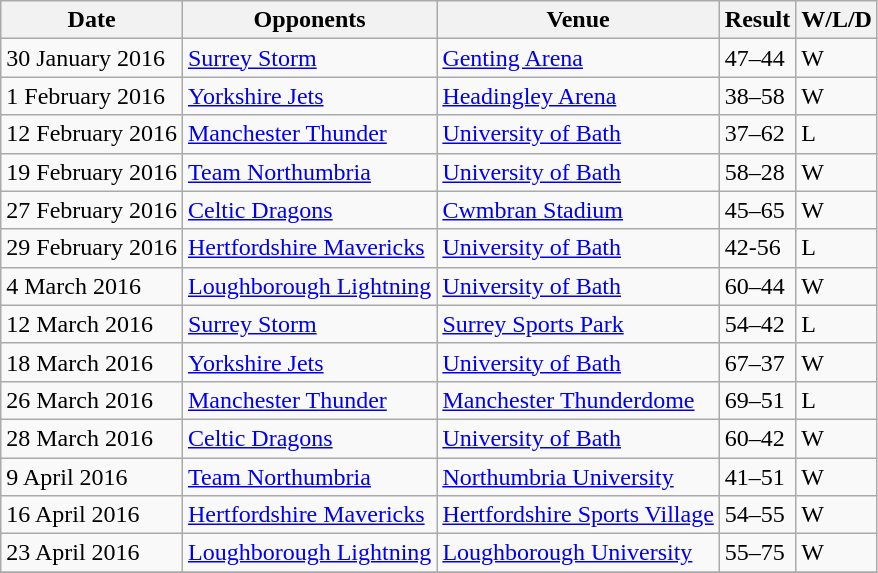<table class="wikitable">
<tr>
<th>Date</th>
<th>Opponents</th>
<th>Venue</th>
<th>Result</th>
<th>W/L/D</th>
</tr>
<tr>
<td>30 January 2016</td>
<td><a href='#'>Surrey Storm</a></td>
<td><a href='#'>Genting Arena</a></td>
<td>47–44</td>
<td>W </td>
</tr>
<tr>
<td>1 February 2016</td>
<td><a href='#'>Yorkshire Jets</a></td>
<td><a href='#'>Headingley Arena</a></td>
<td>38–58</td>
<td>W</td>
</tr>
<tr>
<td>12 February 2016</td>
<td><a href='#'>Manchester Thunder</a></td>
<td><a href='#'>University of Bath</a></td>
<td>37–62</td>
<td>L</td>
</tr>
<tr>
<td>19 February 2016</td>
<td><a href='#'>Team Northumbria</a></td>
<td><a href='#'>University of Bath</a></td>
<td>58–28</td>
<td>W</td>
</tr>
<tr>
<td>27 February 2016</td>
<td><a href='#'>Celtic Dragons</a></td>
<td><a href='#'>Cwmbran Stadium</a></td>
<td>45–65</td>
<td>W</td>
</tr>
<tr>
<td>29 February 2016</td>
<td><a href='#'>Hertfordshire Mavericks</a></td>
<td><a href='#'>University of Bath</a></td>
<td>42-56</td>
<td>L</td>
</tr>
<tr>
<td>4 March 2016</td>
<td><a href='#'>Loughborough Lightning</a></td>
<td><a href='#'>University of Bath</a></td>
<td>60–44</td>
<td>W</td>
</tr>
<tr>
<td>12  March 2016</td>
<td><a href='#'>Surrey Storm</a></td>
<td><a href='#'>Surrey Sports Park</a></td>
<td>54–42</td>
<td>L</td>
</tr>
<tr>
<td>18  March 2016</td>
<td><a href='#'>Yorkshire Jets</a></td>
<td><a href='#'>University of Bath</a></td>
<td>67–37</td>
<td>W</td>
</tr>
<tr>
<td>26  March 2016</td>
<td><a href='#'>Manchester Thunder</a></td>
<td><a href='#'>Manchester Thunderdome</a></td>
<td>69–51</td>
<td>L</td>
</tr>
<tr>
<td>28  March 2016</td>
<td><a href='#'>Celtic Dragons</a></td>
<td><a href='#'>University of Bath</a></td>
<td>60–42</td>
<td>W</td>
</tr>
<tr>
<td>9 April 2016</td>
<td><a href='#'>Team Northumbria</a></td>
<td><a href='#'>Northumbria University</a></td>
<td>41–51</td>
<td>W</td>
</tr>
<tr>
<td>16 April 2016</td>
<td><a href='#'>Hertfordshire Mavericks</a></td>
<td><a href='#'>Hertfordshire Sports Village</a></td>
<td>54–55</td>
<td>W</td>
</tr>
<tr>
<td>23 April 2016</td>
<td><a href='#'>Loughborough Lightning</a></td>
<td><a href='#'>Loughborough University</a></td>
<td>55–75</td>
<td>W</td>
</tr>
<tr>
</tr>
</table>
